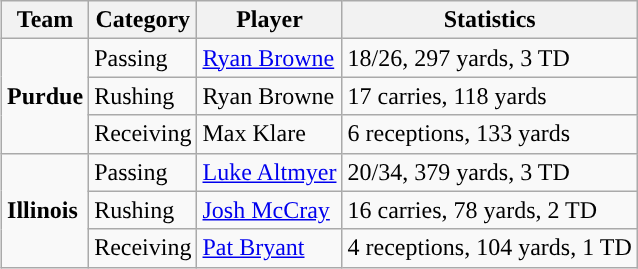<table class="wikitable" style="float: right;">
<tr>
<th>Team</th>
<th>Category</th>
<th>Player</th>
<th>Statistics</th>
</tr>
<tr>
<td rowspan=3><strong>Purdue</strong></td>
<td>Passing</td>
<td><a href='#'>Ryan Browne</a></td>
<td>18/26, 297 yards, 3 TD</td>
</tr>
<tr>
<td>Rushing</td>
<td>Ryan Browne</td>
<td>17 carries, 118 yards</td>
</tr>
<tr>
<td>Receiving</td>
<td>Max Klare</td>
<td>6 receptions, 133 yards</td>
</tr>
<tr>
<td rowspan=3><strong>Illinois</strong></td>
<td>Passing</td>
<td><a href='#'>Luke Altmyer</a></td>
<td>20/34, 379 yards, 3 TD</td>
</tr>
<tr>
<td>Rushing</td>
<td><a href='#'>Josh McCray</a></td>
<td>16 carries, 78 yards, 2 TD</td>
</tr>
<tr>
<td>Receiving</td>
<td><a href='#'>Pat Bryant</a></td>
<td>4 receptions, 104 yards, 1 TD</td>
</tr>
</table>
